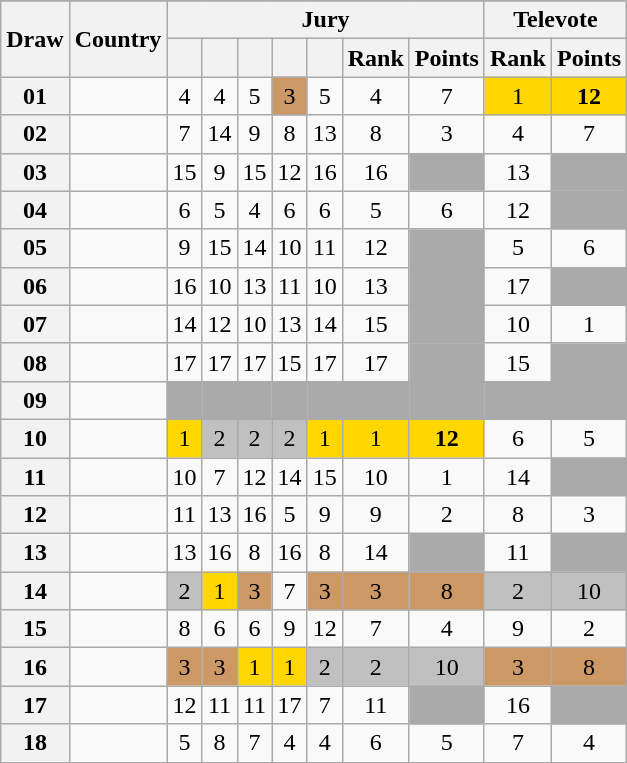<table class="sortable wikitable collapsible plainrowheaders" style="text-align:center;">
<tr>
</tr>
<tr>
<th scope="col" rowspan="2">Draw</th>
<th scope="col" rowspan="2">Country</th>
<th scope="col" colspan="7">Jury</th>
<th scope="col" colspan="2">Televote</th>
</tr>
<tr>
<th scope="col"><small></small></th>
<th scope="col"><small></small></th>
<th scope="col"><small></small></th>
<th scope="col"><small></small></th>
<th scope="col"><small></small></th>
<th scope="col">Rank</th>
<th scope="col">Points</th>
<th scope="col">Rank</th>
<th scope="col">Points</th>
</tr>
<tr>
<th scope="row" style="text-align:center;">01</th>
<td style="text-align:left;"></td>
<td>4</td>
<td>4</td>
<td>5</td>
<td style="background:#CC9966;">3</td>
<td>5</td>
<td>4</td>
<td>7</td>
<td style="background:gold;">1</td>
<td style="background:gold;"><strong>12</strong></td>
</tr>
<tr>
<th scope="row" style="text-align:center;">02</th>
<td style="text-align:left;"></td>
<td>7</td>
<td>14</td>
<td>9</td>
<td>8</td>
<td>13</td>
<td>8</td>
<td>3</td>
<td>4</td>
<td>7</td>
</tr>
<tr>
<th scope="row" style="text-align:center;">03</th>
<td style="text-align:left;"></td>
<td>15</td>
<td>9</td>
<td>15</td>
<td>12</td>
<td>16</td>
<td>16</td>
<td style="background:#AAAAAA;"></td>
<td>13</td>
<td style="background:#AAAAAA;"></td>
</tr>
<tr>
<th scope="row" style="text-align:center;">04</th>
<td style="text-align:left;"></td>
<td>6</td>
<td>5</td>
<td>4</td>
<td>6</td>
<td>6</td>
<td>5</td>
<td>6</td>
<td>12</td>
<td style="background:#AAAAAA;"></td>
</tr>
<tr>
<th scope="row" style="text-align:center;">05</th>
<td style="text-align:left;"></td>
<td>9</td>
<td>15</td>
<td>14</td>
<td>10</td>
<td>11</td>
<td>12</td>
<td style="background:#AAAAAA;"></td>
<td>5</td>
<td>6</td>
</tr>
<tr>
<th scope="row" style="text-align:center;">06</th>
<td style="text-align:left;"></td>
<td>16</td>
<td>10</td>
<td>13</td>
<td>11</td>
<td>10</td>
<td>13</td>
<td style="background:#AAAAAA;"></td>
<td>17</td>
<td style="background:#AAAAAA;"></td>
</tr>
<tr>
<th scope="row" style="text-align:center;">07</th>
<td style="text-align:left;"></td>
<td>14</td>
<td>12</td>
<td>10</td>
<td>13</td>
<td>14</td>
<td>15</td>
<td style="background:#AAAAAA;"></td>
<td>10</td>
<td>1</td>
</tr>
<tr>
<th scope="row" style="text-align:center;">08</th>
<td style="text-align:left;"></td>
<td>17</td>
<td>17</td>
<td>17</td>
<td>15</td>
<td>17</td>
<td>17</td>
<td style="background:#AAAAAA;"></td>
<td>15</td>
<td style="background:#AAAAAA;"></td>
</tr>
<tr class="sortbottom">
<th scope="row" style="text-align:center;">09</th>
<td style="text-align:left;"></td>
<td style="background:#AAAAAA;"></td>
<td style="background:#AAAAAA;"></td>
<td style="background:#AAAAAA;"></td>
<td style="background:#AAAAAA;"></td>
<td style="background:#AAAAAA;"></td>
<td style="background:#AAAAAA;"></td>
<td style="background:#AAAAAA;"></td>
<td style="background:#AAAAAA;"></td>
<td style="background:#AAAAAA;"></td>
</tr>
<tr>
<th scope="row" style="text-align:center;">10</th>
<td style="text-align:left;"></td>
<td style="background:gold;">1</td>
<td style="background:silver;">2</td>
<td style="background:silver;">2</td>
<td style="background:silver;">2</td>
<td style="background:gold;">1</td>
<td style="background:gold;">1</td>
<td style="background:gold;"><strong>12</strong></td>
<td>6</td>
<td>5</td>
</tr>
<tr>
<th scope="row" style="text-align:center;">11</th>
<td style="text-align:left;"></td>
<td>10</td>
<td>7</td>
<td>12</td>
<td>14</td>
<td>15</td>
<td>10</td>
<td>1</td>
<td>14</td>
<td style="background:#AAAAAA;"></td>
</tr>
<tr>
<th scope="row" style="text-align:center;">12</th>
<td style="text-align:left;"></td>
<td>11</td>
<td>13</td>
<td>16</td>
<td>5</td>
<td>9</td>
<td>9</td>
<td>2</td>
<td>8</td>
<td>3</td>
</tr>
<tr>
<th scope="row" style="text-align:center;">13</th>
<td style="text-align:left;"></td>
<td>13</td>
<td>16</td>
<td>8</td>
<td>16</td>
<td>8</td>
<td>14</td>
<td style="background:#AAAAAA;"></td>
<td>11</td>
<td style="background:#AAAAAA;"></td>
</tr>
<tr>
<th scope="row" style="text-align:center;">14</th>
<td style="text-align:left;"></td>
<td style="background:silver;">2</td>
<td style="background:gold;">1</td>
<td style="background:#CC9966;">3</td>
<td>7</td>
<td style="background:#CC9966;">3</td>
<td style="background:#CC9966;">3</td>
<td style="background:#CC9966;">8</td>
<td style="background:silver;">2</td>
<td style="background:silver;">10</td>
</tr>
<tr>
<th scope="row" style="text-align:center;">15</th>
<td style="text-align:left;"></td>
<td>8</td>
<td>6</td>
<td>6</td>
<td>9</td>
<td>12</td>
<td>7</td>
<td>4</td>
<td>9</td>
<td>2</td>
</tr>
<tr>
<th scope="row" style="text-align:center;">16</th>
<td style="text-align:left;"></td>
<td style="background:#CC9966;">3</td>
<td style="background:#CC9966;">3</td>
<td style="background:gold;">1</td>
<td style="background:gold;">1</td>
<td style="background:silver;">2</td>
<td style="background:silver;">2</td>
<td style="background:silver;">10</td>
<td style="background:#CC9966;">3</td>
<td style="background:#CC9966;">8</td>
</tr>
<tr>
<th scope="row" style="text-align:center;">17</th>
<td style="text-align:left;"></td>
<td>12</td>
<td>11</td>
<td>11</td>
<td>17</td>
<td>7</td>
<td>11</td>
<td style="background:#AAAAAA;"></td>
<td>16</td>
<td style="background:#AAAAAA;"></td>
</tr>
<tr>
<th scope="row" style="text-align:center;">18</th>
<td style="text-align:left;"></td>
<td>5</td>
<td>8</td>
<td>7</td>
<td>4</td>
<td>4</td>
<td>6</td>
<td>5</td>
<td>7</td>
<td>4</td>
</tr>
</table>
